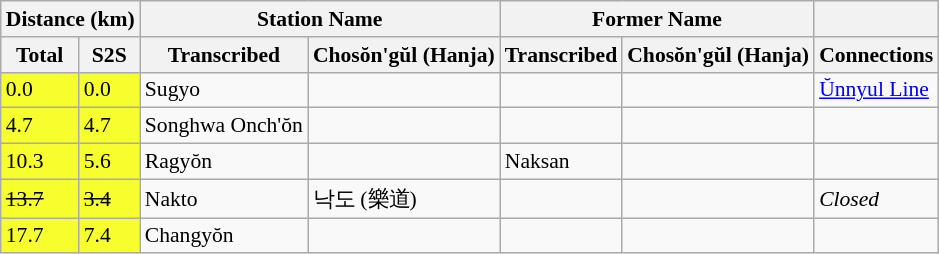<table class="wikitable" style="font-size:90%;">
<tr>
<th colspan="2">Distance (km)</th>
<th colspan="2">Station Name</th>
<th colspan="2">Former Name</th>
<th></th>
</tr>
<tr>
<th>Total</th>
<th>S2S</th>
<th>Transcribed</th>
<th>Chosŏn'gŭl (Hanja)</th>
<th>Transcribed</th>
<th>Chosŏn'gŭl (Hanja)</th>
<th>Connections</th>
</tr>
<tr>
<td bgcolor=#F7FE2E>0.0</td>
<td bgcolor=#F7FE2E>0.0</td>
<td>Sugyo</td>
<td></td>
<td></td>
<td></td>
<td><a href='#'>Ŭnnyul Line</a></td>
</tr>
<tr>
<td bgcolor=#F7FE2E>4.7</td>
<td bgcolor=#F7FE2E>4.7</td>
<td>Songhwa Onch'ŏn</td>
<td></td>
<td></td>
<td></td>
<td></td>
</tr>
<tr>
<td bgcolor=#F7FE2E>10.3</td>
<td bgcolor=#F7FE2E>5.6</td>
<td>Ragyŏn</td>
<td></td>
<td>Naksan</td>
<td></td>
<td></td>
</tr>
<tr>
<td bgcolor=#F7FE2E><del>13.7</del></td>
<td bgcolor=#F7FE2E><del>3.4</del></td>
<td>Nakto</td>
<td>낙도 (樂道)</td>
<td></td>
<td></td>
<td><em>Closed</em></td>
</tr>
<tr>
<td bgcolor=#F7FE2E>17.7</td>
<td bgcolor=#F7FE2E>7.4</td>
<td>Changyŏn</td>
<td></td>
<td></td>
<td></td>
<td></td>
</tr>
</table>
